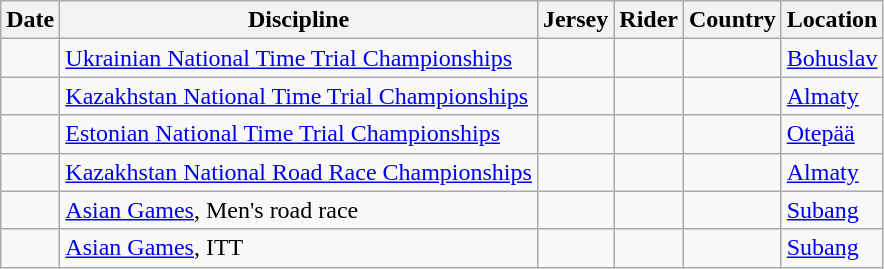<table class="wikitable">
<tr>
<th>Date</th>
<th>Discipline</th>
<th>Jersey</th>
<th>Rider</th>
<th>Country</th>
<th>Location</th>
</tr>
<tr>
<td></td>
<td><a href='#'>Ukrainian National Time Trial Championships</a></td>
<td></td>
<td></td>
<td></td>
<td><a href='#'>Bohuslav</a></td>
</tr>
<tr>
<td></td>
<td><a href='#'>Kazakhstan National Time Trial Championships</a></td>
<td></td>
<td></td>
<td></td>
<td><a href='#'>Almaty</a></td>
</tr>
<tr>
<td></td>
<td><a href='#'>Estonian National Time Trial Championships</a></td>
<td></td>
<td></td>
<td></td>
<td><a href='#'>Otepää</a></td>
</tr>
<tr>
<td></td>
<td><a href='#'>Kazakhstan National Road Race Championships</a></td>
<td></td>
<td></td>
<td></td>
<td><a href='#'>Almaty</a></td>
</tr>
<tr>
<td></td>
<td><a href='#'>Asian Games</a>, Men's road race</td>
<td></td>
<td></td>
<td></td>
<td><a href='#'>Subang</a></td>
</tr>
<tr>
<td></td>
<td><a href='#'>Asian Games</a>, ITT</td>
<td></td>
<td></td>
<td></td>
<td><a href='#'>Subang</a></td>
</tr>
</table>
